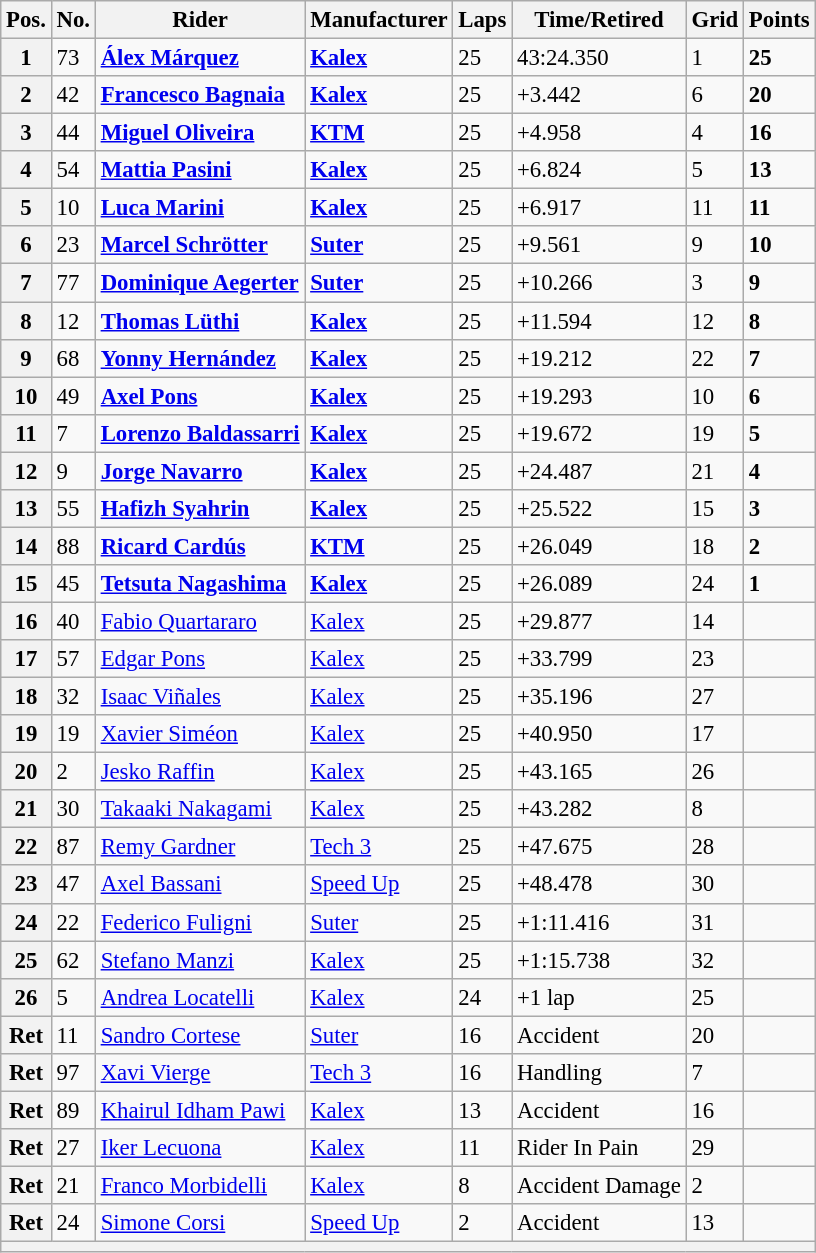<table class="wikitable" style="font-size: 95%;">
<tr>
<th>Pos.</th>
<th>No.</th>
<th>Rider</th>
<th>Manufacturer</th>
<th>Laps</th>
<th>Time/Retired</th>
<th>Grid</th>
<th>Points</th>
</tr>
<tr>
<th>1</th>
<td>73</td>
<td> <strong><a href='#'>Álex Márquez</a></strong></td>
<td><strong><a href='#'>Kalex</a></strong></td>
<td>25</td>
<td>43:24.350</td>
<td>1</td>
<td><strong>25</strong></td>
</tr>
<tr>
<th>2</th>
<td>42</td>
<td> <strong><a href='#'>Francesco Bagnaia</a></strong></td>
<td><strong><a href='#'>Kalex</a></strong></td>
<td>25</td>
<td>+3.442</td>
<td>6</td>
<td><strong>20</strong></td>
</tr>
<tr>
<th>3</th>
<td>44</td>
<td> <strong><a href='#'>Miguel Oliveira</a></strong></td>
<td><strong><a href='#'>KTM</a></strong></td>
<td>25</td>
<td>+4.958</td>
<td>4</td>
<td><strong>16</strong></td>
</tr>
<tr>
<th>4</th>
<td>54</td>
<td> <strong><a href='#'>Mattia Pasini</a></strong></td>
<td><strong><a href='#'>Kalex</a></strong></td>
<td>25</td>
<td>+6.824</td>
<td>5</td>
<td><strong>13</strong></td>
</tr>
<tr>
<th>5</th>
<td>10</td>
<td> <strong><a href='#'>Luca Marini</a></strong></td>
<td><strong><a href='#'>Kalex</a></strong></td>
<td>25</td>
<td>+6.917</td>
<td>11</td>
<td><strong>11</strong></td>
</tr>
<tr>
<th>6</th>
<td>23</td>
<td> <strong><a href='#'>Marcel Schrötter</a></strong></td>
<td><strong><a href='#'>Suter</a></strong></td>
<td>25</td>
<td>+9.561</td>
<td>9</td>
<td><strong>10</strong></td>
</tr>
<tr>
<th>7</th>
<td>77</td>
<td> <strong><a href='#'>Dominique Aegerter</a></strong></td>
<td><strong><a href='#'>Suter</a></strong></td>
<td>25</td>
<td>+10.266</td>
<td>3</td>
<td><strong>9</strong></td>
</tr>
<tr>
<th>8</th>
<td>12</td>
<td> <strong><a href='#'>Thomas Lüthi</a></strong></td>
<td><strong><a href='#'>Kalex</a></strong></td>
<td>25</td>
<td>+11.594</td>
<td>12</td>
<td><strong>8</strong></td>
</tr>
<tr>
<th>9</th>
<td>68</td>
<td> <strong><a href='#'>Yonny Hernández</a></strong></td>
<td><strong><a href='#'>Kalex</a></strong></td>
<td>25</td>
<td>+19.212</td>
<td>22</td>
<td><strong>7</strong></td>
</tr>
<tr>
<th>10</th>
<td>49</td>
<td> <strong><a href='#'>Axel Pons</a></strong></td>
<td><strong><a href='#'>Kalex</a></strong></td>
<td>25</td>
<td>+19.293</td>
<td>10</td>
<td><strong>6</strong></td>
</tr>
<tr>
<th>11</th>
<td>7</td>
<td> <strong><a href='#'>Lorenzo Baldassarri</a></strong></td>
<td><strong><a href='#'>Kalex</a></strong></td>
<td>25</td>
<td>+19.672</td>
<td>19</td>
<td><strong>5</strong></td>
</tr>
<tr>
<th>12</th>
<td>9</td>
<td> <strong><a href='#'>Jorge Navarro</a></strong></td>
<td><strong><a href='#'>Kalex</a></strong></td>
<td>25</td>
<td>+24.487</td>
<td>21</td>
<td><strong>4</strong></td>
</tr>
<tr>
<th>13</th>
<td>55</td>
<td> <strong><a href='#'>Hafizh Syahrin</a></strong></td>
<td><strong><a href='#'>Kalex</a></strong></td>
<td>25</td>
<td>+25.522</td>
<td>15</td>
<td><strong>3</strong></td>
</tr>
<tr>
<th>14</th>
<td>88</td>
<td> <strong><a href='#'>Ricard Cardús</a></strong></td>
<td><strong><a href='#'>KTM</a></strong></td>
<td>25</td>
<td>+26.049</td>
<td>18</td>
<td><strong>2</strong></td>
</tr>
<tr>
<th>15</th>
<td>45</td>
<td> <strong><a href='#'>Tetsuta Nagashima</a></strong></td>
<td><strong><a href='#'>Kalex</a></strong></td>
<td>25</td>
<td>+26.089</td>
<td>24</td>
<td><strong>1</strong></td>
</tr>
<tr>
<th>16</th>
<td>40</td>
<td> <a href='#'>Fabio Quartararo</a></td>
<td><a href='#'>Kalex</a></td>
<td>25</td>
<td>+29.877</td>
<td>14</td>
<td></td>
</tr>
<tr>
<th>17</th>
<td>57</td>
<td> <a href='#'>Edgar Pons</a></td>
<td><a href='#'>Kalex</a></td>
<td>25</td>
<td>+33.799</td>
<td>23</td>
<td></td>
</tr>
<tr>
<th>18</th>
<td>32</td>
<td> <a href='#'>Isaac Viñales</a></td>
<td><a href='#'>Kalex</a></td>
<td>25</td>
<td>+35.196</td>
<td>27</td>
<td></td>
</tr>
<tr>
<th>19</th>
<td>19</td>
<td> <a href='#'>Xavier Siméon</a></td>
<td><a href='#'>Kalex</a></td>
<td>25</td>
<td>+40.950</td>
<td>17</td>
<td></td>
</tr>
<tr>
<th>20</th>
<td>2</td>
<td> <a href='#'>Jesko Raffin</a></td>
<td><a href='#'>Kalex</a></td>
<td>25</td>
<td>+43.165</td>
<td>26</td>
<td></td>
</tr>
<tr>
<th>21</th>
<td>30</td>
<td> <a href='#'>Takaaki Nakagami</a></td>
<td><a href='#'>Kalex</a></td>
<td>25</td>
<td>+43.282</td>
<td>8</td>
<td></td>
</tr>
<tr>
<th>22</th>
<td>87</td>
<td> <a href='#'>Remy Gardner</a></td>
<td><a href='#'>Tech 3</a></td>
<td>25</td>
<td>+47.675</td>
<td>28</td>
<td></td>
</tr>
<tr>
<th>23</th>
<td>47</td>
<td> <a href='#'>Axel Bassani</a></td>
<td><a href='#'>Speed Up</a></td>
<td>25</td>
<td>+48.478</td>
<td>30</td>
<td></td>
</tr>
<tr>
<th>24</th>
<td>22</td>
<td> <a href='#'>Federico Fuligni</a></td>
<td><a href='#'>Suter</a></td>
<td>25</td>
<td>+1:11.416</td>
<td>31</td>
<td></td>
</tr>
<tr>
<th>25</th>
<td>62</td>
<td> <a href='#'>Stefano Manzi</a></td>
<td><a href='#'>Kalex</a></td>
<td>25</td>
<td>+1:15.738</td>
<td>32</td>
<td></td>
</tr>
<tr>
<th>26</th>
<td>5</td>
<td> <a href='#'>Andrea Locatelli</a></td>
<td><a href='#'>Kalex</a></td>
<td>24</td>
<td>+1 lap</td>
<td>25</td>
<td></td>
</tr>
<tr>
<th>Ret</th>
<td>11</td>
<td> <a href='#'>Sandro Cortese</a></td>
<td><a href='#'>Suter</a></td>
<td>16</td>
<td>Accident</td>
<td>20</td>
<td></td>
</tr>
<tr>
<th>Ret</th>
<td>97</td>
<td> <a href='#'>Xavi Vierge</a></td>
<td><a href='#'>Tech 3</a></td>
<td>16</td>
<td>Handling</td>
<td>7</td>
<td></td>
</tr>
<tr>
<th>Ret</th>
<td>89</td>
<td> <a href='#'>Khairul Idham Pawi</a></td>
<td><a href='#'>Kalex</a></td>
<td>13</td>
<td>Accident</td>
<td>16</td>
<td></td>
</tr>
<tr>
<th>Ret</th>
<td>27</td>
<td> <a href='#'>Iker Lecuona</a></td>
<td><a href='#'>Kalex</a></td>
<td>11</td>
<td>Rider In Pain</td>
<td>29</td>
<td></td>
</tr>
<tr>
<th>Ret</th>
<td>21</td>
<td> <a href='#'>Franco Morbidelli</a></td>
<td><a href='#'>Kalex</a></td>
<td>8</td>
<td>Accident Damage</td>
<td>2</td>
<td></td>
</tr>
<tr>
<th>Ret</th>
<td>24</td>
<td> <a href='#'>Simone Corsi</a></td>
<td><a href='#'>Speed Up</a></td>
<td>2</td>
<td>Accident</td>
<td>13</td>
<td></td>
</tr>
<tr>
<th colspan=8></th>
</tr>
</table>
